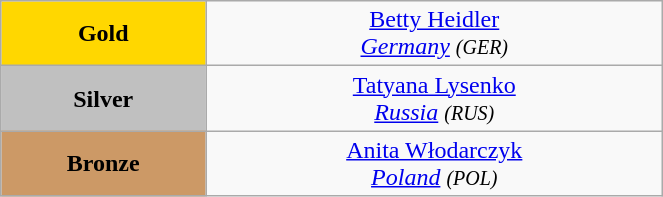<table class="wikitable" style=" text-align:center; " width="35%">
<tr>
<td bgcolor="gold"><strong>Gold</strong></td>
<td> <a href='#'>Betty Heidler</a><br><em><a href='#'>Germany</a> <small>(GER)</small></em></td>
</tr>
<tr>
<td bgcolor="silver"><strong>Silver</strong></td>
<td> <a href='#'>Tatyana Lysenko</a><br><em><a href='#'>Russia</a> <small>(RUS)</small></em></td>
</tr>
<tr>
<td bgcolor="CC9966"><strong>Bronze</strong></td>
<td> <a href='#'>Anita Włodarczyk</a><br><em><a href='#'>Poland</a> <small>(POL)</small></em></td>
</tr>
</table>
